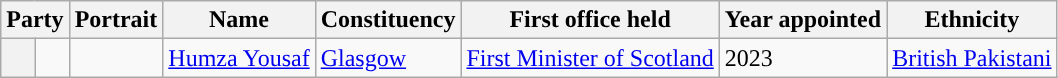<table class="wikitable sortable">
<tr>
<th colspan=2>Party</th>
<th>Portrait</th>
<th>Name</th>
<th>Constituency</th>
<th>First office held</th>
<th>Year appointed</th>
<th>Ethnicity</th>
</tr>
<tr>
<th style="background-color: "></th>
<td></td>
<td></td>
<td><a href='#'>Humza Yousaf</a></td>
<td><a href='#'>Glasgow</a></td>
<td><a href='#'>First Minister of Scotland</a></td>
<td>2023</td>
<td><a href='#'>British Pakistani</a></td>
</tr>
</table>
